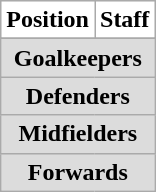<table class="wikitable">
<tr>
<th style="background-color:white; color:black;" scope="col">Position</th>
<th style="background-color:white; color:black;" scope="col">Staff</th>
</tr>
<tr>
</tr>
<tr>
<th colspan="12" style="background:#dcdcdc; text-align:center">Goalkeepers<br>


</th>
</tr>
<tr>
<th colspan="12" style="background:#dcdcdc; text-align:center">Defenders<br>









</th>
</tr>
<tr>
<th colspan="12" style="background:#dcdcdc; text-align:center">Midfielders<br>













</th>
</tr>
<tr>
<th colspan="12" style="background:#dcdcdc; text-align:center">Forwards<br>



</th>
</tr>
</table>
